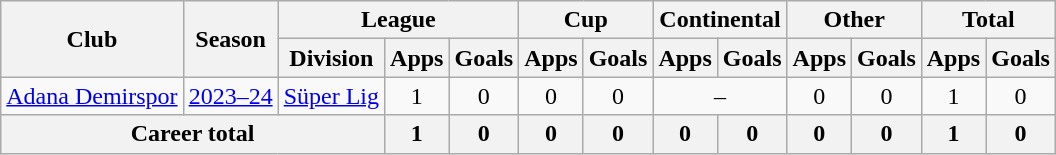<table class="wikitable" style="text-align:center">
<tr>
<th rowspan="2">Club</th>
<th rowspan="2">Season</th>
<th colspan="3">League</th>
<th colspan="2">Cup</th>
<th colspan="2">Continental</th>
<th colspan="2">Other</th>
<th colspan="2">Total</th>
</tr>
<tr>
<th>Division</th>
<th>Apps</th>
<th>Goals</th>
<th>Apps</th>
<th>Goals</th>
<th>Apps</th>
<th>Goals</th>
<th>Apps</th>
<th>Goals</th>
<th>Apps</th>
<th>Goals</th>
</tr>
<tr>
<td><a href='#'>Adana Demirspor</a></td>
<td><a href='#'>2023–24</a></td>
<td><a href='#'>Süper Lig</a></td>
<td>1</td>
<td>0</td>
<td>0</td>
<td>0</td>
<td colspan="2">–</td>
<td>0</td>
<td>0</td>
<td>1</td>
<td>0</td>
</tr>
<tr>
<th colspan="3">Career total</th>
<th>1</th>
<th>0</th>
<th>0</th>
<th>0</th>
<th>0</th>
<th>0</th>
<th>0</th>
<th>0</th>
<th>1</th>
<th>0</th>
</tr>
</table>
